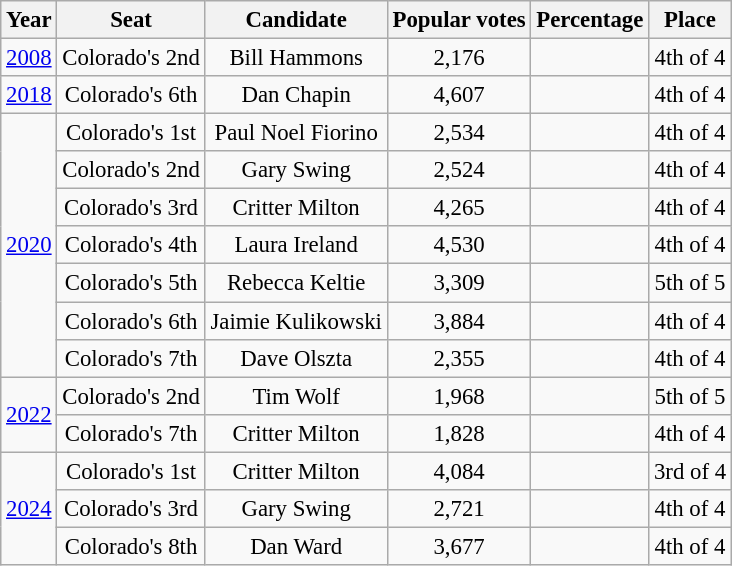<table class="wikitable" style="text-align:center; font-size:95%">
<tr>
<th>Year</th>
<th>Seat</th>
<th>Candidate</th>
<th>Popular votes</th>
<th>Percentage</th>
<th>Place</th>
</tr>
<tr>
<td><a href='#'>2008</a></td>
<td>Colorado's 2nd</td>
<td>Bill Hammons</td>
<td>2,176</td>
<td></td>
<td>4th of 4</td>
</tr>
<tr>
<td><a href='#'>2018</a></td>
<td>Colorado's 6th</td>
<td>Dan Chapin</td>
<td>4,607</td>
<td></td>
<td>4th of 4</td>
</tr>
<tr>
<td rowspan=7><a href='#'>2020</a></td>
<td>Colorado's 1st</td>
<td>Paul Noel Fiorino</td>
<td>2,534</td>
<td></td>
<td>4th of 4</td>
</tr>
<tr>
<td>Colorado's 2nd</td>
<td>Gary Swing</td>
<td>2,524</td>
<td></td>
<td>4th of 4</td>
</tr>
<tr>
<td>Colorado's 3rd</td>
<td>Critter Milton</td>
<td>4,265</td>
<td></td>
<td>4th of 4</td>
</tr>
<tr>
<td>Colorado's 4th</td>
<td>Laura Ireland</td>
<td>4,530</td>
<td></td>
<td>4th of 4</td>
</tr>
<tr>
<td>Colorado's 5th</td>
<td>Rebecca Keltie</td>
<td>3,309</td>
<td></td>
<td>5th of 5</td>
</tr>
<tr>
<td>Colorado's 6th</td>
<td>Jaimie Kulikowski</td>
<td>3,884</td>
<td></td>
<td>4th of 4</td>
</tr>
<tr>
<td>Colorado's 7th</td>
<td>Dave Olszta</td>
<td>2,355</td>
<td></td>
<td>4th of 4</td>
</tr>
<tr>
<td rowspan=2><a href='#'>2022</a></td>
<td>Colorado's 2nd</td>
<td>Tim Wolf</td>
<td>1,968</td>
<td></td>
<td>5th of 5</td>
</tr>
<tr>
<td>Colorado's 7th</td>
<td>Critter Milton</td>
<td>1,828</td>
<td></td>
<td>4th of 4</td>
</tr>
<tr>
<td rowspan=3><a href='#'>2024</a></td>
<td>Colorado's 1st</td>
<td>Critter Milton</td>
<td>4,084</td>
<td></td>
<td>3rd of 4</td>
</tr>
<tr>
<td>Colorado's 3rd</td>
<td>Gary Swing</td>
<td>2,721</td>
<td></td>
<td>4th of 4</td>
</tr>
<tr>
<td>Colorado's 8th</td>
<td>Dan Ward</td>
<td>3,677</td>
<td></td>
<td>4th of 4</td>
</tr>
</table>
